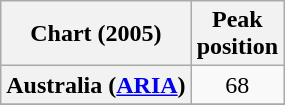<table class="wikitable sortable plainrowheaders">
<tr>
<th>Chart (2005)</th>
<th>Peak<br>position</th>
</tr>
<tr>
<th scope="row">Australia (<a href='#'>ARIA</a>)</th>
<td align="center">68</td>
</tr>
<tr>
</tr>
<tr>
</tr>
<tr>
</tr>
<tr>
</tr>
<tr>
</tr>
</table>
